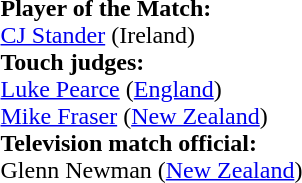<table style="width:100%">
<tr>
<td><br><strong>Player of the Match:</strong>
<br><a href='#'>CJ Stander</a> (Ireland)<br><strong>Touch judges:</strong>
<br><a href='#'>Luke Pearce</a> (<a href='#'>England</a>)
<br><a href='#'>Mike Fraser</a> (<a href='#'>New Zealand</a>)
<br><strong>Television match official:</strong>
<br>Glenn Newman (<a href='#'>New Zealand</a>)</td>
</tr>
</table>
